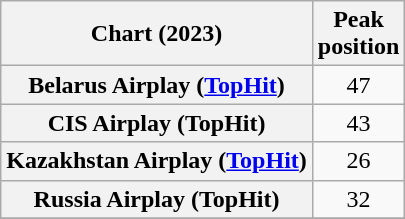<table class="wikitable sortable plainrowheaders" style="text-align:center">
<tr>
<th scope="col">Chart (2023)</th>
<th scope="col">Peak<br>position</th>
</tr>
<tr>
<th scope="row">Belarus Airplay (<a href='#'>TopHit</a>)</th>
<td>47</td>
</tr>
<tr>
<th scope="row">CIS Airplay (TopHit)</th>
<td>43</td>
</tr>
<tr>
<th scope="row">Kazakhstan Airplay (<a href='#'>TopHit</a>)</th>
<td>26</td>
</tr>
<tr>
<th scope="row">Russia Airplay (TopHit)</th>
<td>32</td>
</tr>
<tr>
</tr>
</table>
